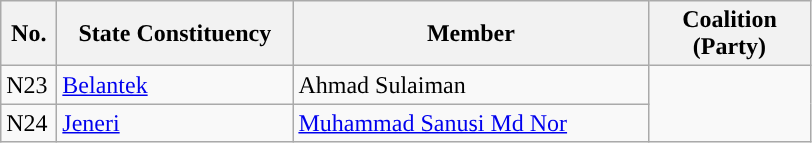<table class="wikitable">
<tr>
<th width="30">No.</th>
<th width="150">State Constituency</th>
<th width="230">Member</th>
<th width="100">Coalition (Party)</th>
</tr>
<tr>
<td>N23</td>
<td><a href='#'>Belantek</a></td>
<td>Ahmad Sulaiman</td>
<td rowspan=2></td>
</tr>
<tr>
<td>N24</td>
<td><a href='#'>Jeneri</a></td>
<td><a href='#'>Muhammad Sanusi Md Nor</a></td>
</tr>
</table>
